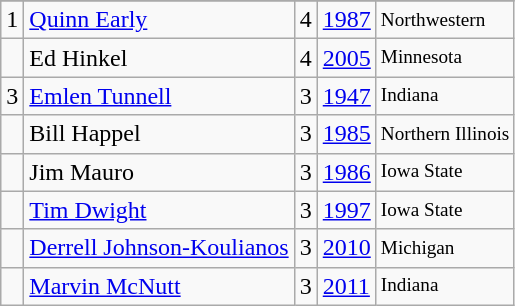<table class="wikitable">
<tr>
</tr>
<tr>
<td>1</td>
<td><a href='#'>Quinn Early</a></td>
<td>4</td>
<td><a href='#'>1987</a></td>
<td style="font-size:80%;">Northwestern</td>
</tr>
<tr>
<td></td>
<td>Ed Hinkel</td>
<td>4</td>
<td><a href='#'>2005</a></td>
<td style="font-size:80%;">Minnesota</td>
</tr>
<tr>
<td>3</td>
<td><a href='#'>Emlen Tunnell</a></td>
<td>3</td>
<td><a href='#'>1947</a></td>
<td style="font-size:80%;">Indiana</td>
</tr>
<tr>
<td></td>
<td>Bill Happel</td>
<td>3</td>
<td><a href='#'>1985</a></td>
<td style="font-size:80%;">Northern Illinois</td>
</tr>
<tr>
<td></td>
<td>Jim Mauro</td>
<td>3</td>
<td><a href='#'>1986</a></td>
<td style="font-size:80%;">Iowa State</td>
</tr>
<tr>
<td></td>
<td><a href='#'>Tim Dwight</a></td>
<td>3</td>
<td><a href='#'>1997</a></td>
<td style="font-size:80%;">Iowa State</td>
</tr>
<tr>
<td></td>
<td><a href='#'>Derrell Johnson-Koulianos</a></td>
<td>3</td>
<td><a href='#'>2010</a></td>
<td style="font-size:80%;">Michigan</td>
</tr>
<tr>
<td></td>
<td><a href='#'>Marvin McNutt</a></td>
<td>3</td>
<td><a href='#'>2011</a></td>
<td style="font-size:80%;">Indiana</td>
</tr>
</table>
